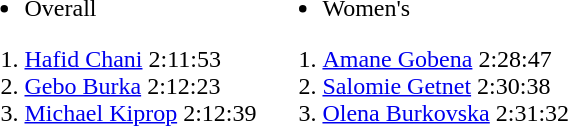<table>
<tr>
<td valign=top><br><ul><li>Overall</li></ul><ol><li> <a href='#'>Hafid Chani</a> 2:11:53</li><li> <a href='#'>Gebo Burka</a> 2:12:23</li><li> <a href='#'>Michael Kiprop</a> 2:12:39</li></ol></td>
<td valign=top><br><ul><li>Women's</li></ul><ol><li> <a href='#'>Amane Gobena</a> 2:28:47</li><li> <a href='#'>Salomie Getnet</a> 2:30:38</li><li> <a href='#'>Olena Burkovska</a> 2:31:32</li></ol></td>
</tr>
</table>
